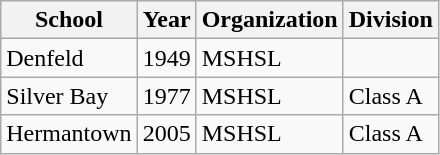<table class="wikitable">
<tr>
<th>School</th>
<th>Year</th>
<th>Organization</th>
<th>Division</th>
</tr>
<tr>
<td>Denfeld</td>
<td>1949</td>
<td>MSHSL</td>
<td></td>
</tr>
<tr>
<td>Silver Bay</td>
<td>1977</td>
<td>MSHSL</td>
<td>Class A</td>
</tr>
<tr>
<td>Hermantown</td>
<td>2005</td>
<td>MSHSL</td>
<td>Class A</td>
</tr>
</table>
